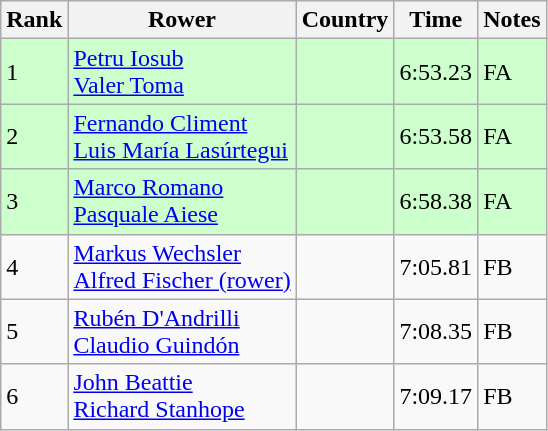<table class="wikitable">
<tr>
<th>Rank</th>
<th>Rower</th>
<th>Country</th>
<th>Time</th>
<th>Notes</th>
</tr>
<tr bgcolor=ccffcc>
<td>1</td>
<td><a href='#'>Petru Iosub</a><br><a href='#'>Valer Toma</a></td>
<td></td>
<td>6:53.23</td>
<td>FA</td>
</tr>
<tr bgcolor=ccffcc>
<td>2</td>
<td><a href='#'>Fernando Climent</a><br><a href='#'>Luis María Lasúrtegui</a></td>
<td></td>
<td>6:53.58</td>
<td>FA</td>
</tr>
<tr bgcolor=ccffcc>
<td>3</td>
<td><a href='#'>Marco Romano</a><br><a href='#'>Pasquale Aiese</a></td>
<td></td>
<td>6:58.38</td>
<td>FA</td>
</tr>
<tr>
<td>4</td>
<td><a href='#'>Markus Wechsler</a> <br><a href='#'>Alfred Fischer (rower)</a></td>
<td></td>
<td>7:05.81</td>
<td>FB</td>
</tr>
<tr>
<td>5</td>
<td><a href='#'>Rubén D'Andrilli</a><br><a href='#'>Claudio Guindón</a></td>
<td></td>
<td>7:08.35</td>
<td>FB</td>
</tr>
<tr>
<td>6</td>
<td><a href='#'>John Beattie</a><br><a href='#'>Richard Stanhope</a></td>
<td></td>
<td>7:09.17</td>
<td>FB</td>
</tr>
</table>
